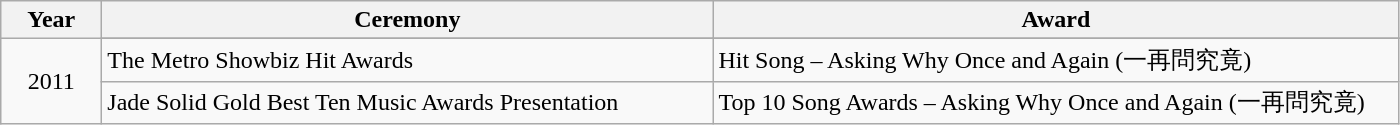<table class="wikitable">
<tr>
<th width="60">Year</th>
<th width="400">Ceremony</th>
<th width="450">Award</th>
</tr>
<tr>
<td rowspan="3" align="center">2011</td>
</tr>
<tr>
<td>The Metro Showbiz Hit Awards</td>
<td>Hit Song – Asking Why Once and Again (一再問究竟)</td>
</tr>
<tr>
<td>Jade Solid Gold Best Ten Music Awards Presentation</td>
<td>Top 10 Song Awards – Asking Why Once and Again (一再問究竟)</td>
</tr>
</table>
